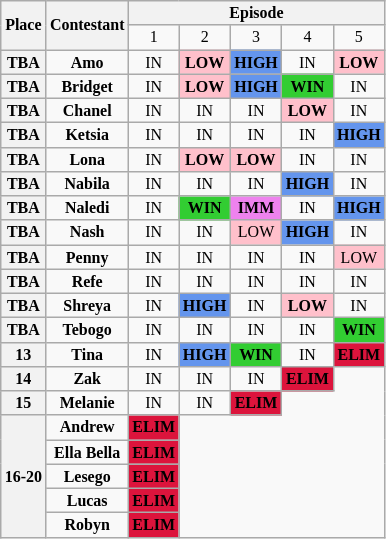<table class="wikitable" style="text-align: center; font-size: 8pt">
<tr>
<th rowspan="2">Place</th>
<th rowspan="2">Contestant</th>
<th colspan="15">Episode</th>
</tr>
<tr>
<td>1</td>
<td>2</td>
<td>3</td>
<td>4</td>
<td>5</td>
</tr>
<tr>
<th>TBA</th>
<td><strong>Amo</strong></td>
<td>IN</td>
<td bgcolor="pink"><strong>LOW</strong></td>
<td bgcolor="cornflowerblue"><strong>HIGH</strong></td>
<td>IN</td>
<td bgcolor="pink"><strong>LOW</strong></td>
</tr>
<tr>
<th>TBA</th>
<td><strong>Bridget</strong></td>
<td>IN</td>
<td bgcolor="pink"><strong>LOW</strong></td>
<td bgcolor="cornflowerblue"><strong>HIGH</strong></td>
<td bgcolor="limegreen"><strong>WIN</strong></td>
<td>IN</td>
</tr>
<tr>
<th>TBA</th>
<td><strong>Chanel</strong></td>
<td>IN</td>
<td>IN</td>
<td>IN</td>
<td bgcolor="pink"><strong>LOW</strong></td>
<td>IN</td>
</tr>
<tr>
<th>TBA</th>
<td><strong>Ketsia</strong></td>
<td>IN</td>
<td>IN</td>
<td>IN</td>
<td>IN</td>
<td bgcolor="cornflowerblue"><strong> HIGH</strong></td>
</tr>
<tr>
<th>TBA</th>
<td><strong>Lona</strong></td>
<td>IN</td>
<td bgcolor="pink"><strong>LOW</strong></td>
<td bgcolor="pink"><strong>LOW</strong></td>
<td>IN</td>
<td>IN</td>
</tr>
<tr>
<th>TBA</th>
<td><strong>Nabila</strong></td>
<td>IN</td>
<td>IN</td>
<td>IN</td>
<td bgcolor="cornflowerblue"><strong> HIGH</strong></td>
<td>IN</td>
</tr>
<tr>
<th>TBA</th>
<td><strong>Naledi</strong></td>
<td>IN</td>
<td bgcolor="limegreen"><strong>WIN</strong></td>
<td bgcolor="violet"><strong>IMM</strong></td>
<td>IN</td>
<td bgcolor="cornflowerblue"><strong> HIGH</strong></td>
</tr>
<tr>
<th>TBA</th>
<td><strong>Nash</strong></td>
<td>IN</td>
<td>IN</td>
<td bgcolor="pink">LOW</td>
<td bgcolor="cornflowerblue"><strong> HIGH</strong></td>
<td>IN</td>
</tr>
<tr>
<th>TBA</th>
<td><strong>Penny</strong></td>
<td>IN</td>
<td>IN</td>
<td>IN</td>
<td>IN</td>
<td bgcolor="pink">LOW</td>
</tr>
<tr>
<th>TBA</th>
<td><strong>Refe</strong></td>
<td>IN</td>
<td>IN</td>
<td>IN</td>
<td>IN</td>
<td>IN</td>
</tr>
<tr>
<th>TBA</th>
<td><strong>Shreya</strong></td>
<td>IN</td>
<td bgcolor="cornflowerblue"><strong> HIGH</strong></td>
<td>IN</td>
<td bgcolor="pink"><strong>LOW</strong></td>
<td>IN</td>
</tr>
<tr>
<th>TBA</th>
<td><strong>Tebogo</strong></td>
<td>IN</td>
<td>IN</td>
<td>IN</td>
<td>IN</td>
<td bgcolor="limegreen"><strong>WIN</strong></td>
</tr>
<tr>
<th>13</th>
<td><strong>Tina</strong></td>
<td>IN</td>
<td bgcolor="cornflowerblue"><strong> HIGH</strong></td>
<td bgcolor="limegreen"><strong>WIN</strong></td>
<td>IN</td>
<td bgcolor="crimson"><strong>ELIM</strong></td>
</tr>
<tr>
<th>14</th>
<td><strong>Zak</strong></td>
<td>IN</td>
<td>IN</td>
<td>IN</td>
<td bgcolor="crimson"><strong>ELIM</strong></td>
</tr>
<tr>
<th>15</th>
<td><strong>Melanie</strong></td>
<td>IN</td>
<td>IN</td>
<td bgcolor="crimson"><strong>ELIM</strong></td>
</tr>
<tr>
<th rowspan="5">16-20</th>
<td><strong>Andrew</strong></td>
<td bgcolor="crimson"><strong>ELIM</strong></td>
</tr>
<tr>
<td><strong>Ella Bella</strong></td>
<td bgcolor="crimson"><strong>ELIM</strong></td>
</tr>
<tr>
<td><strong>Lesego</strong></td>
<td bgcolor="crimson"><strong>ELIM</strong></td>
</tr>
<tr>
<td><strong>Lucas</strong></td>
<td bgcolor="crimson"><strong>ELIM</strong></td>
</tr>
<tr>
<td><strong>Robyn</strong></td>
<td bgcolor="crimson"><strong>ELIM</strong></td>
</tr>
</table>
